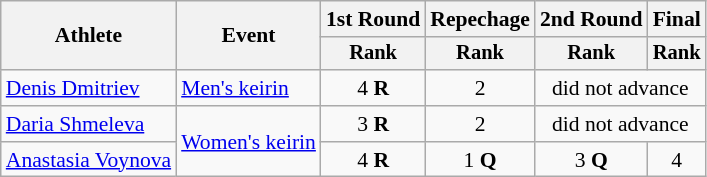<table class="wikitable" style="font-size:90%">
<tr>
<th rowspan=2>Athlete</th>
<th rowspan=2>Event</th>
<th>1st Round</th>
<th>Repechage</th>
<th>2nd Round</th>
<th>Final</th>
</tr>
<tr style="font-size:95%">
<th>Rank</th>
<th>Rank</th>
<th>Rank</th>
<th>Rank</th>
</tr>
<tr align=center>
<td align=left><a href='#'>Denis Dmitriev</a></td>
<td align=left><a href='#'>Men's keirin</a></td>
<td>4 <strong>R</strong></td>
<td>2</td>
<td colspan=2>did not advance</td>
</tr>
<tr align=center>
<td align=left><a href='#'>Daria Shmeleva</a></td>
<td align=left rowspan=2><a href='#'>Women's keirin</a></td>
<td>3 <strong>R</strong></td>
<td>2</td>
<td colspan=2>did not advance</td>
</tr>
<tr align=center>
<td align=left><a href='#'>Anastasia Voynova</a></td>
<td>4 <strong>R</strong></td>
<td>1 <strong>Q</strong></td>
<td>3 <strong>Q</strong></td>
<td>4</td>
</tr>
</table>
